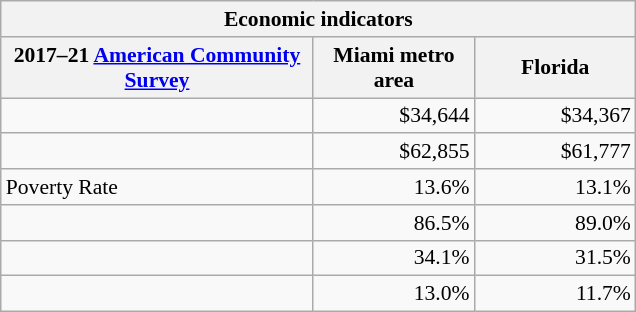<table class="wikitable" style="font-size: 90%; text-align: right">
<tr>
<th colspan="4">Economic indicators</th>
</tr>
<tr>
<th style="width: 14em;">2017–21 <a href='#'>American Community Survey</a></th>
<th style="width: 7em;">Miami metro area</th>
<th style="width: 7em;">Florida</th>
</tr>
<tr>
<td style="text-align:left"></td>
<td>$34,644</td>
<td>$34,367</td>
</tr>
<tr>
<td style="text-align:left"></td>
<td>$62,855</td>
<td>$61,777</td>
</tr>
<tr>
<td style="text-align:left">Poverty Rate</td>
<td>13.6%</td>
<td>13.1%</td>
</tr>
<tr>
<td style="text-align:left"></td>
<td>86.5%</td>
<td>89.0%</td>
</tr>
<tr>
<td style="text-align:left"></td>
<td>34.1%</td>
<td>31.5%</td>
</tr>
<tr>
<td style="text-align:left"></td>
<td>13.0%</td>
<td>11.7%</td>
</tr>
</table>
